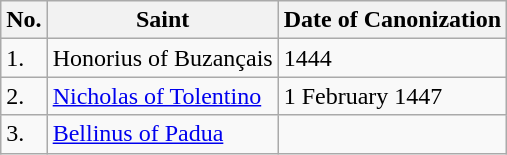<table class="wikitable">
<tr>
<th>No.</th>
<th>Saint</th>
<th>Date of Canonization</th>
</tr>
<tr>
<td>1.</td>
<td>Honorius of Buzançais</td>
<td>1444</td>
</tr>
<tr>
<td>2.</td>
<td><a href='#'>Nicholas of Tolentino</a></td>
<td>1 February 1447</td>
</tr>
<tr>
<td>3.</td>
<td><a href='#'>Bellinus of Padua</a></td>
<td></td>
</tr>
</table>
